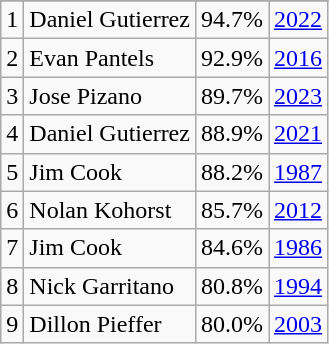<table class="wikitable">
<tr>
</tr>
<tr>
<td>1</td>
<td>Daniel Gutierrez</td>
<td><abbr>94.7%</abbr></td>
<td><a href='#'>2022</a></td>
</tr>
<tr>
<td>2</td>
<td>Evan Pantels</td>
<td><abbr>92.9%</abbr></td>
<td><a href='#'>2016</a></td>
</tr>
<tr>
<td>3</td>
<td>Jose Pizano</td>
<td><abbr>89.7%</abbr></td>
<td><a href='#'>2023</a></td>
</tr>
<tr>
<td>4</td>
<td>Daniel Gutierrez</td>
<td><abbr>88.9%</abbr></td>
<td><a href='#'>2021</a></td>
</tr>
<tr>
<td>5</td>
<td>Jim Cook</td>
<td><abbr>88.2%</abbr></td>
<td><a href='#'>1987</a></td>
</tr>
<tr>
<td>6</td>
<td>Nolan Kohorst</td>
<td><abbr>85.7%</abbr></td>
<td><a href='#'>2012</a></td>
</tr>
<tr>
<td>7</td>
<td>Jim Cook</td>
<td><abbr>84.6%</abbr></td>
<td><a href='#'>1986</a></td>
</tr>
<tr>
<td>8</td>
<td>Nick Garritano</td>
<td><abbr>80.8%</abbr></td>
<td><a href='#'>1994</a></td>
</tr>
<tr>
<td>9</td>
<td>Dillon Pieffer</td>
<td><abbr>80.0%</abbr></td>
<td><a href='#'>2003</a></td>
</tr>
</table>
